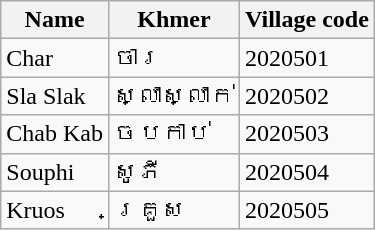<table class="wikitable sortable">
<tr>
<th>Name</th>
<th>Khmer</th>
<th>Village code</th>
</tr>
<tr>
<td>Char</td>
<td>ចារ</td>
<td>2020501</td>
</tr>
<tr>
<td>Sla Slak</td>
<td>ស្លាស្លាក់</td>
<td>2020502</td>
</tr>
<tr>
<td>Chab Kab</td>
<td>ចបកាប់</td>
<td>2020503</td>
</tr>
<tr>
<td>Souphi</td>
<td>សូភី</td>
<td>2020504</td>
</tr>
<tr>
<td>Kruos</td>
<td>គ្រួស</td>
<td>2020505</td>
</tr>
</table>
